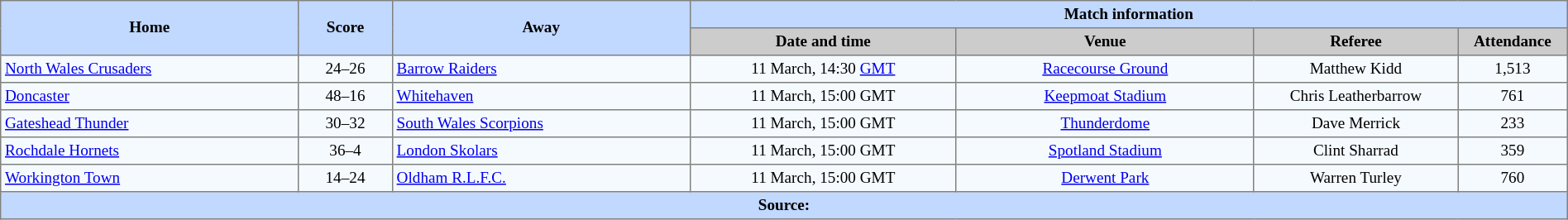<table border=1 style="border-collapse:collapse; font-size:80%; text-align:center;" cellpadding=3 cellspacing=0 width=100%>
<tr bgcolor=#C1D8FF>
<th rowspan=2 width=19%>Home</th>
<th rowspan=2 width=6%>Score</th>
<th rowspan=2 width=19%>Away</th>
<th colspan=6>Match information</th>
</tr>
<tr bgcolor=#CCCCCC>
<th width=17%>Date and time</th>
<th width=19%>Venue</th>
<th width=13%>Referee</th>
<th width=7%>Attendance</th>
</tr>
<tr bgcolor=#F5FAFF>
<td align=left> <a href='#'>North Wales Crusaders</a></td>
<td>24–26</td>
<td align=left> <a href='#'>Barrow Raiders</a></td>
<td>11 March, 14:30 <a href='#'>GMT</a></td>
<td><a href='#'>Racecourse Ground</a></td>
<td>Matthew Kidd</td>
<td>1,513</td>
</tr>
<tr bgcolor=#F5FAFF>
<td align=left> <a href='#'>Doncaster</a></td>
<td>48–16</td>
<td align=left> <a href='#'>Whitehaven</a></td>
<td>11 March, 15:00 GMT</td>
<td><a href='#'>Keepmoat Stadium</a></td>
<td>Chris Leatherbarrow</td>
<td>761</td>
</tr>
<tr bgcolor=#F5FAFF>
<td align=left> <a href='#'>Gateshead Thunder</a></td>
<td>30–32</td>
<td align=left> <a href='#'>South Wales Scorpions</a></td>
<td>11 March, 15:00 GMT</td>
<td><a href='#'>Thunderdome</a></td>
<td>Dave Merrick</td>
<td>233</td>
</tr>
<tr bgcolor=#F5FAFF>
<td align=left> <a href='#'>Rochdale Hornets</a></td>
<td>36–4</td>
<td align=left> <a href='#'>London Skolars</a></td>
<td>11 March, 15:00 GMT</td>
<td><a href='#'>Spotland Stadium</a></td>
<td>Clint Sharrad</td>
<td>359</td>
</tr>
<tr bgcolor=#F5FAFF>
<td align=left> <a href='#'>Workington Town</a></td>
<td>14–24</td>
<td align=left> <a href='#'>Oldham R.L.F.C.</a></td>
<td>11 March, 15:00 GMT</td>
<td><a href='#'>Derwent Park</a></td>
<td>Warren Turley</td>
<td>760</td>
</tr>
<tr bgcolor=#C1D8FF>
<th colspan=12>Source:</th>
</tr>
</table>
